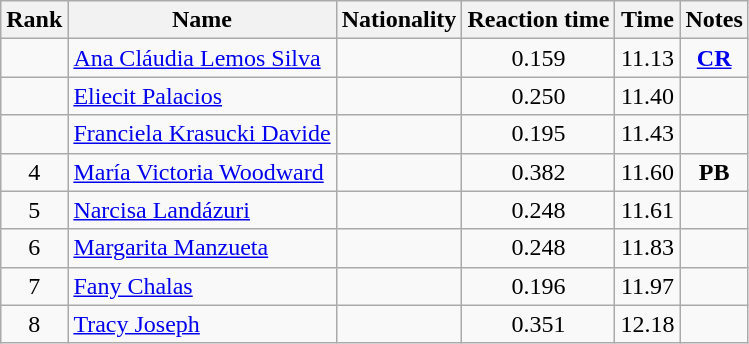<table class="wikitable sortable" style="text-align:center">
<tr>
<th>Rank</th>
<th>Name</th>
<th>Nationality</th>
<th>Reaction time</th>
<th>Time</th>
<th>Notes</th>
</tr>
<tr>
<td></td>
<td align=left><a href='#'>Ana Cláudia Lemos Silva</a></td>
<td align=left></td>
<td>0.159</td>
<td>11.13</td>
<td><a href='#'><strong>CR</strong></a></td>
</tr>
<tr>
<td></td>
<td align=left><a href='#'>Eliecit Palacios</a></td>
<td align=left></td>
<td>0.250</td>
<td>11.40</td>
<td></td>
</tr>
<tr>
<td></td>
<td align=left><a href='#'>Franciela Krasucki Davide</a></td>
<td align=left></td>
<td>0.195</td>
<td>11.43</td>
<td></td>
</tr>
<tr>
<td>4</td>
<td align=left><a href='#'>María Victoria Woodward</a></td>
<td align=left></td>
<td>0.382</td>
<td>11.60</td>
<td><strong>PB</strong></td>
</tr>
<tr>
<td>5</td>
<td align=left><a href='#'>Narcisa Landázuri</a></td>
<td align=left></td>
<td>0.248</td>
<td>11.61</td>
<td></td>
</tr>
<tr>
<td>6</td>
<td align=left><a href='#'>Margarita Manzueta</a></td>
<td align=left></td>
<td>0.248</td>
<td>11.83</td>
<td></td>
</tr>
<tr>
<td>7</td>
<td align=left><a href='#'>Fany Chalas</a></td>
<td align=left></td>
<td>0.196</td>
<td>11.97</td>
<td></td>
</tr>
<tr>
<td>8</td>
<td align=left><a href='#'>Tracy Joseph</a></td>
<td align=left></td>
<td>0.351</td>
<td>12.18</td>
<td></td>
</tr>
</table>
